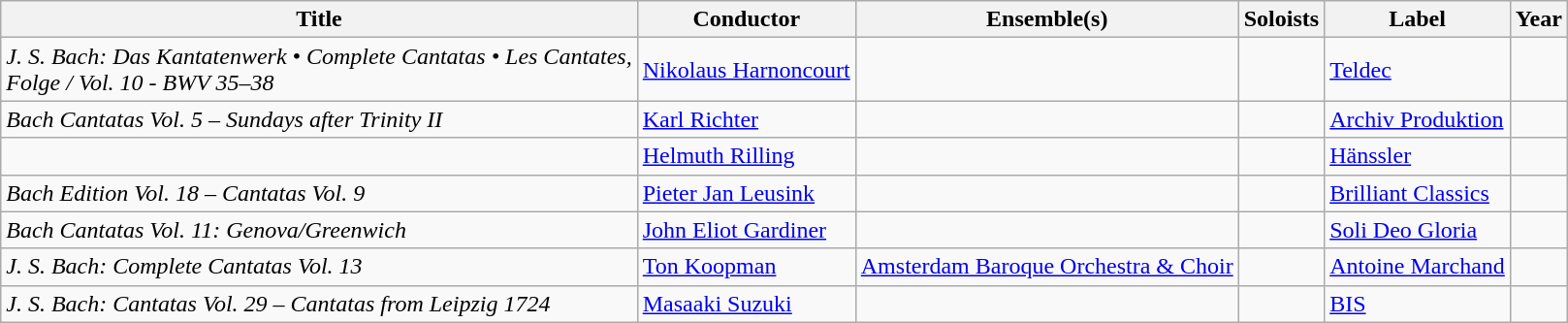<table class="wikitable">
<tr>
<th>Title</th>
<th>Conductor</th>
<th>Ensemble(s)</th>
<th>Soloists</th>
<th>Label</th>
<th>Year</th>
</tr>
<tr>
<td><em>J. S. Bach: Das Kantatenwerk • Complete Cantatas • Les Cantates, <br>Folge / Vol. 10 - BWV 35–38</em></td>
<td><a href='#'>Nikolaus Harnoncourt</a></td>
<td></td>
<td></td>
<td><a href='#'>Teldec</a></td>
<td></td>
</tr>
<tr>
<td><em>Bach Cantatas Vol. 5 – Sundays after Trinity II</em></td>
<td><a href='#'>Karl Richter</a></td>
<td></td>
<td></td>
<td><a href='#'>Archiv Produktion</a></td>
<td></td>
</tr>
<tr>
<td></td>
<td><a href='#'>Helmuth Rilling</a></td>
<td></td>
<td></td>
<td><a href='#'>Hänssler</a></td>
<td></td>
</tr>
<tr>
<td><em>Bach Edition Vol. 18 – Cantatas Vol. 9</em></td>
<td><a href='#'>Pieter Jan Leusink</a></td>
<td></td>
<td></td>
<td><a href='#'>Brilliant Classics</a></td>
<td></td>
</tr>
<tr>
<td><em>Bach Cantatas Vol. 11: Genova/Greenwich</em></td>
<td><a href='#'>John Eliot Gardiner</a></td>
<td></td>
<td></td>
<td><a href='#'>Soli Deo Gloria</a></td>
<td></td>
</tr>
<tr>
<td><em>J. S. Bach: Complete Cantatas Vol. 13</em></td>
<td><a href='#'>Ton Koopman</a></td>
<td><a href='#'>Amsterdam Baroque Orchestra & Choir</a></td>
<td></td>
<td><a href='#'>Antoine Marchand</a></td>
<td></td>
</tr>
<tr>
<td><em>J. S. Bach: Cantatas Vol. 29  – Cantatas from Leipzig 1724</em></td>
<td><a href='#'>Masaaki Suzuki</a></td>
<td></td>
<td></td>
<td><a href='#'>BIS</a></td>
<td></td>
</tr>
</table>
